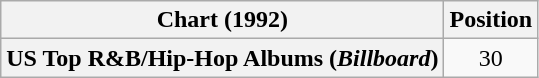<table class="wikitable plainrowheaders" style="text-align:center">
<tr>
<th scope="col">Chart (1992)</th>
<th scope="col">Position</th>
</tr>
<tr>
<th scope="row">US Top R&B/Hip-Hop Albums (<em>Billboard</em>)</th>
<td>30</td>
</tr>
</table>
